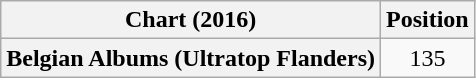<table class="wikitable sortable plainrowheaders" style="text-align:center">
<tr>
<th scope="col">Chart (2016)</th>
<th scope="col">Position</th>
</tr>
<tr>
<th scope="row">Belgian Albums (Ultratop Flanders)</th>
<td>135</td>
</tr>
</table>
